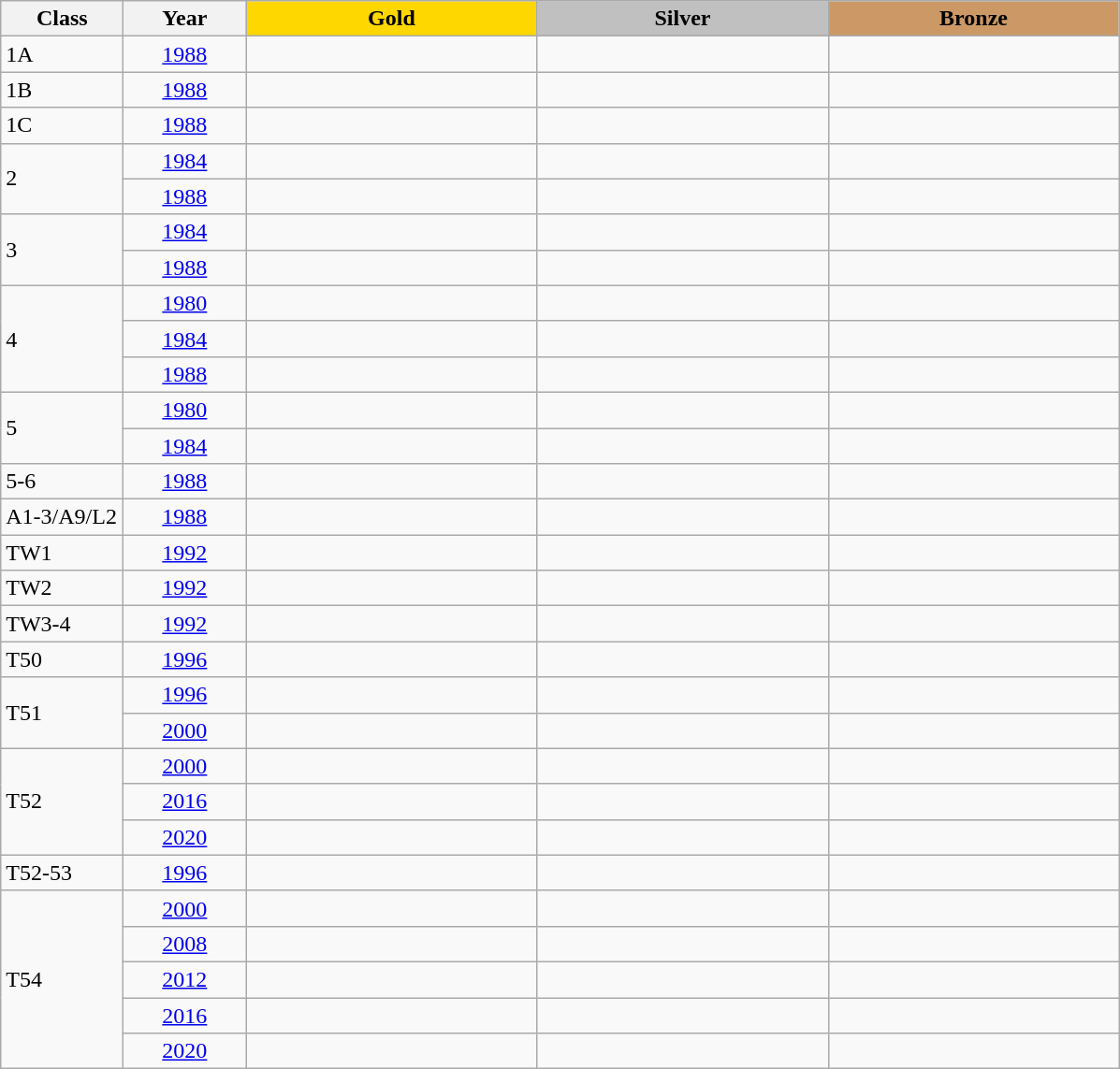<table class="wikitable">
<tr>
<th width=80>Class</th>
<th width=80>Year</th>
<td align=center width=200 bgcolor=gold><strong>Gold</strong></td>
<td align=center width=200 bgcolor=silver><strong>Silver</strong></td>
<td align=center width=200 bgcolor=cc9966><strong>Bronze</strong></td>
</tr>
<tr>
<td>1A</td>
<td align=center><a href='#'>1988</a></td>
<td></td>
<td></td>
<td></td>
</tr>
<tr>
<td>1B</td>
<td align=center><a href='#'>1988</a></td>
<td></td>
<td></td>
<td></td>
</tr>
<tr>
<td>1C</td>
<td align=center><a href='#'>1988</a></td>
<td></td>
<td></td>
<td></td>
</tr>
<tr>
<td rowspan=2>2</td>
<td align=center><a href='#'>1984</a></td>
<td></td>
<td></td>
<td></td>
</tr>
<tr>
<td align=center><a href='#'>1988</a></td>
<td></td>
<td></td>
<td></td>
</tr>
<tr>
<td rowspan=2>3</td>
<td align=center><a href='#'>1984</a></td>
<td></td>
<td></td>
<td></td>
</tr>
<tr>
<td align=center><a href='#'>1988</a></td>
<td></td>
<td></td>
<td></td>
</tr>
<tr>
<td rowspan=3>4</td>
<td align=center><a href='#'>1980</a></td>
<td></td>
<td></td>
<td></td>
</tr>
<tr>
<td align=center><a href='#'>1984</a></td>
<td></td>
<td></td>
<td></td>
</tr>
<tr>
<td align=center><a href='#'>1988</a></td>
<td></td>
<td></td>
<td></td>
</tr>
<tr>
<td rowspan=2>5</td>
<td align=center><a href='#'>1980</a></td>
<td></td>
<td></td>
<td></td>
</tr>
<tr>
<td align=center><a href='#'>1984</a></td>
<td></td>
<td></td>
<td></td>
</tr>
<tr>
<td>5-6</td>
<td align=center><a href='#'>1988</a></td>
<td></td>
<td></td>
<td></td>
</tr>
<tr>
<td>A1-3/A9/L2</td>
<td align=center><a href='#'>1988</a></td>
<td></td>
<td></td>
<td></td>
</tr>
<tr>
<td>TW1</td>
<td align=center><a href='#'>1992</a></td>
<td></td>
<td></td>
<td></td>
</tr>
<tr>
<td>TW2</td>
<td align=center><a href='#'>1992</a></td>
<td></td>
<td></td>
<td></td>
</tr>
<tr>
<td>TW3-4</td>
<td align=center><a href='#'>1992</a></td>
<td></td>
<td></td>
<td></td>
</tr>
<tr>
<td>T50</td>
<td align=center><a href='#'>1996</a></td>
<td></td>
<td></td>
<td></td>
</tr>
<tr>
<td rowspan=2>T51</td>
<td align=center><a href='#'>1996</a></td>
<td></td>
<td></td>
<td></td>
</tr>
<tr>
<td align=center><a href='#'>2000</a></td>
<td></td>
<td></td>
<td></td>
</tr>
<tr>
<td rowspan=3>T52</td>
<td align=center><a href='#'>2000</a></td>
<td></td>
<td></td>
<td></td>
</tr>
<tr>
<td align=center><a href='#'>2016</a></td>
<td></td>
<td></td>
<td></td>
</tr>
<tr>
<td align=center><a href='#'>2020</a></td>
<td></td>
<td></td>
<td></td>
</tr>
<tr>
<td>T52-53</td>
<td align=center><a href='#'>1996</a></td>
<td></td>
<td></td>
<td></td>
</tr>
<tr>
<td rowspan=5>T54</td>
<td align=center><a href='#'>2000</a></td>
<td></td>
<td></td>
<td></td>
</tr>
<tr>
<td align=center><a href='#'>2008</a></td>
<td></td>
<td></td>
<td></td>
</tr>
<tr>
<td align=center><a href='#'>2012</a></td>
<td></td>
<td></td>
<td></td>
</tr>
<tr>
<td align=center><a href='#'>2016</a></td>
<td></td>
<td></td>
<td></td>
</tr>
<tr>
<td align=center><a href='#'>2020</a></td>
<td></td>
<td></td>
<td></td>
</tr>
</table>
